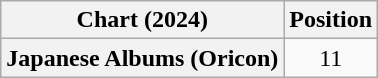<table class="wikitable plainrowheaders" style="text-align:center">
<tr>
<th scope="col">Chart (2024)</th>
<th scope="col">Position</th>
</tr>
<tr>
<th scope="row">Japanese Albums (Oricon)</th>
<td>11</td>
</tr>
</table>
